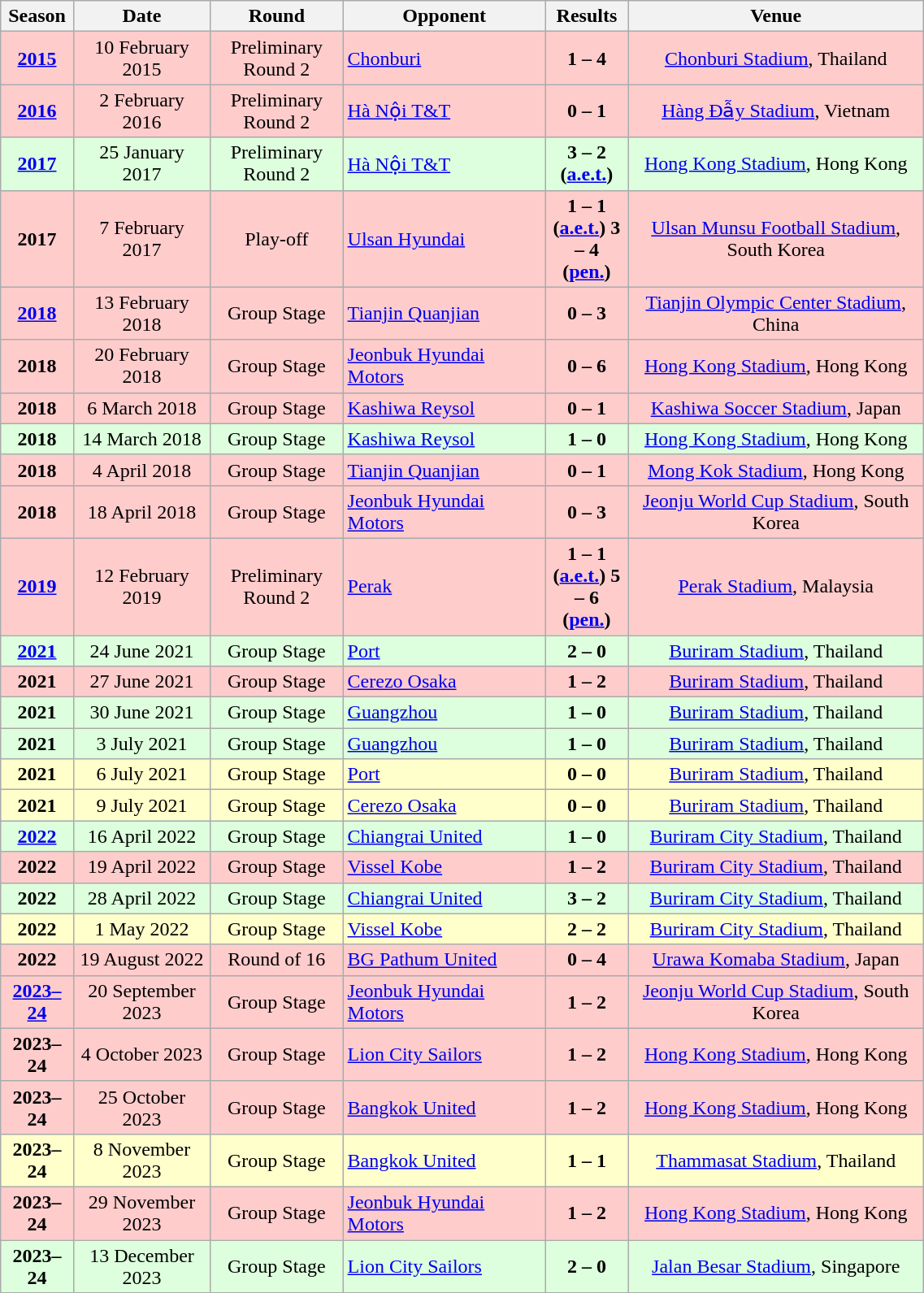<table width=60% class="wikitable" style="text-align:center">
<tr>
<th width=1%>Season</th>
<th width=7%>Date</th>
<th width=5%>Round</th>
<th width=13%>Opponent</th>
<th width=2%>Results</th>
<th width=19%>Venue</th>
</tr>
<tr bgcolor=#ffcccc>
<td><strong><a href='#'>2015</a></strong></td>
<td>10 February 2015</td>
<td>Preliminary Round 2</td>
<td align="left"> <a href='#'>Chonburi</a></td>
<td><strong>1 – 4</strong></td>
<td><a href='#'>Chonburi Stadium</a>, Thailand</td>
</tr>
<tr bgcolor=#ffcccc>
<td><strong><a href='#'>2016</a></strong></td>
<td>2 February 2016</td>
<td>Preliminary Round 2</td>
<td align="left"> <a href='#'>Hà Nội T&T</a></td>
<td><strong>0 – 1</strong></td>
<td><a href='#'>Hàng Đẫy Stadium</a>, Vietnam</td>
</tr>
<tr bgcolor=#dfd>
<td><strong><a href='#'>2017</a></strong></td>
<td>25 January 2017</td>
<td>Preliminary Round 2</td>
<td align="left"> <a href='#'>Hà Nội T&T</a></td>
<td><strong>3 – 2 (<a href='#'>a.e.t.</a>)</strong></td>
<td><a href='#'>Hong Kong Stadium</a>, Hong Kong</td>
</tr>
<tr bgcolor=#ffcccc>
<td><strong>2017</strong></td>
<td>7 February 2017</td>
<td>Play-off</td>
<td align="left"> <a href='#'>Ulsan Hyundai</a></td>
<td><strong>1 – 1 (<a href='#'>a.e.t.</a>) 3 – 4 (<a href='#'>pen.</a>)</strong></td>
<td><a href='#'>Ulsan Munsu Football Stadium</a>, South Korea</td>
</tr>
<tr bgcolor=#ffcccc>
<td><strong><a href='#'>2018</a></strong></td>
<td>13 February 2018</td>
<td>Group Stage</td>
<td align="left"> <a href='#'>Tianjin Quanjian</a></td>
<td><strong>0 – 3</strong></td>
<td><a href='#'>Tianjin Olympic Center Stadium</a>, China</td>
</tr>
<tr bgcolor=#ffcccc>
<td><strong>2018</strong></td>
<td>20 February 2018</td>
<td>Group Stage</td>
<td align="left"> <a href='#'>Jeonbuk Hyundai Motors</a></td>
<td><strong>0 – 6</strong></td>
<td><a href='#'>Hong Kong Stadium</a>, Hong Kong</td>
</tr>
<tr bgcolor=#ffcccc>
<td><strong>2018</strong></td>
<td>6 March 2018</td>
<td>Group Stage</td>
<td align="left"> <a href='#'>Kashiwa Reysol</a></td>
<td><strong>0 – 1</strong></td>
<td><a href='#'>Kashiwa Soccer Stadium</a>, Japan</td>
</tr>
<tr bgcolor=#dfd>
<td><strong>2018</strong></td>
<td>14 March 2018</td>
<td>Group Stage</td>
<td align="left"> <a href='#'>Kashiwa Reysol</a></td>
<td><strong>1 – 0</strong></td>
<td><a href='#'>Hong Kong Stadium</a>, Hong Kong</td>
</tr>
<tr bgcolor=#ffcccc>
<td><strong>2018</strong></td>
<td>4 April 2018</td>
<td>Group Stage</td>
<td align="left"> <a href='#'>Tianjin Quanjian</a></td>
<td><strong>0 – 1</strong></td>
<td><a href='#'>Mong Kok Stadium</a>, Hong Kong</td>
</tr>
<tr bgcolor=#ffcccc>
<td><strong>2018</strong></td>
<td>18 April 2018</td>
<td>Group Stage</td>
<td align="left"> <a href='#'>Jeonbuk Hyundai Motors</a></td>
<td><strong>0 – 3</strong></td>
<td><a href='#'>Jeonju World Cup Stadium</a>, South Korea</td>
</tr>
<tr bgcolor=#ffcccc>
<td><strong><a href='#'>2019</a></strong></td>
<td>12 February 2019</td>
<td>Preliminary Round 2</td>
<td align="left"> <a href='#'>Perak</a></td>
<td><strong>1 – 1 (<a href='#'>a.e.t.</a>) 5 – 6 (<a href='#'>pen.</a>)</strong></td>
<td><a href='#'>Perak Stadium</a>, Malaysia</td>
</tr>
<tr bgcolor=#dfd>
<td><strong><a href='#'>2021</a></strong></td>
<td>24 June 2021</td>
<td>Group Stage</td>
<td align="left"> <a href='#'>Port</a></td>
<td><strong>2 – 0</strong></td>
<td><a href='#'>Buriram Stadium</a>, Thailand</td>
</tr>
<tr bgcolor=#ffcccc>
<td><strong>2021</strong></td>
<td>27 June 2021</td>
<td>Group Stage</td>
<td align="left"> <a href='#'>Cerezo Osaka</a></td>
<td><strong>1 – 2</strong></td>
<td><a href='#'>Buriram Stadium</a>, Thailand</td>
</tr>
<tr bgcolor=#dfd>
<td><strong>2021</strong></td>
<td>30 June 2021</td>
<td>Group Stage</td>
<td align="left"> <a href='#'>Guangzhou</a></td>
<td><strong>1 – 0</strong></td>
<td><a href='#'>Buriram Stadium</a>, Thailand</td>
</tr>
<tr bgcolor=#dfd>
<td><strong>2021</strong></td>
<td>3 July 2021</td>
<td>Group Stage</td>
<td align="left"> <a href='#'>Guangzhou</a></td>
<td><strong>1 – 0</strong></td>
<td><a href='#'>Buriram Stadium</a>, Thailand</td>
</tr>
<tr bgcolor=#ffffcc>
<td><strong>2021</strong></td>
<td>6 July 2021</td>
<td>Group Stage</td>
<td align="left"> <a href='#'>Port</a></td>
<td><strong>0 – 0</strong></td>
<td><a href='#'>Buriram Stadium</a>, Thailand</td>
</tr>
<tr bgcolor=#ffffcc>
<td><strong>2021</strong></td>
<td>9 July 2021</td>
<td>Group Stage</td>
<td align="left"> <a href='#'>Cerezo Osaka</a></td>
<td><strong>0 – 0</strong></td>
<td><a href='#'>Buriram Stadium</a>, Thailand</td>
</tr>
<tr bgcolor=#dfd>
<td><strong><a href='#'>2022</a></strong></td>
<td>16 April 2022</td>
<td>Group Stage</td>
<td align="left"> <a href='#'>Chiangrai United</a></td>
<td><strong>1 – 0</strong></td>
<td><a href='#'>Buriram City Stadium</a>, Thailand</td>
</tr>
<tr bgcolor=#ffcccc>
<td><strong>2022</strong></td>
<td>19 April 2022</td>
<td>Group Stage</td>
<td align="left"> <a href='#'>Vissel Kobe</a></td>
<td><strong>1 – 2</strong></td>
<td><a href='#'>Buriram City Stadium</a>, Thailand</td>
</tr>
<tr bgcolor=#dfd>
<td><strong>2022</strong></td>
<td>28 April 2022</td>
<td>Group Stage</td>
<td align="left"> <a href='#'>Chiangrai United</a></td>
<td><strong>3 – 2</strong></td>
<td><a href='#'>Buriram City Stadium</a>, Thailand</td>
</tr>
<tr bgcolor=#ffffcc>
<td><strong>2022</strong></td>
<td>1 May 2022</td>
<td>Group Stage</td>
<td align="left"> <a href='#'>Vissel Kobe</a></td>
<td><strong>2 – 2</strong></td>
<td><a href='#'>Buriram City Stadium</a>, Thailand</td>
</tr>
<tr bgcolor=#ffcccc>
<td><strong>2022</strong></td>
<td>19 August 2022</td>
<td>Round of 16</td>
<td align="left"> <a href='#'>BG Pathum United</a></td>
<td><strong>0 – 4</strong></td>
<td><a href='#'>Urawa Komaba Stadium</a>, Japan</td>
</tr>
<tr bgcolor=#ffcccc>
<td><strong><a href='#'>2023–24</a></strong></td>
<td>20 September 2023</td>
<td>Group Stage</td>
<td align="left"> <a href='#'>Jeonbuk Hyundai Motors</a></td>
<td><strong>1 – 2</strong></td>
<td><a href='#'>Jeonju World Cup Stadium</a>, South Korea</td>
</tr>
<tr bgcolor=#ffcccc>
<td><strong>2023–24</strong></td>
<td>4 October 2023</td>
<td>Group Stage</td>
<td align="left"> <a href='#'>Lion City Sailors</a></td>
<td><strong>1 – 2</strong></td>
<td><a href='#'>Hong Kong Stadium</a>, Hong Kong</td>
</tr>
<tr bgcolor=#ffcccc>
<td><strong>2023–24</strong></td>
<td>25 October 2023</td>
<td>Group Stage</td>
<td align="left"> <a href='#'>Bangkok United</a></td>
<td><strong>1 – 2</strong></td>
<td><a href='#'>Hong Kong Stadium</a>, Hong Kong</td>
</tr>
<tr bgcolor=#ffffcc>
<td><strong>2023–24</strong></td>
<td>8 November 2023</td>
<td>Group Stage</td>
<td align="left"> <a href='#'>Bangkok United</a></td>
<td><strong>1 – 1</strong></td>
<td><a href='#'>Thammasat Stadium</a>, Thailand</td>
</tr>
<tr bgcolor=#ffcccc>
<td><strong>2023–24</strong></td>
<td>29 November 2023</td>
<td>Group Stage</td>
<td align="left"> <a href='#'>Jeonbuk Hyundai Motors</a></td>
<td><strong>1 – 2</strong></td>
<td><a href='#'>Hong Kong Stadium</a>, Hong Kong</td>
</tr>
<tr bgcolor=#dfd>
<td><strong>2023–24</strong></td>
<td>13 December 2023</td>
<td>Group Stage</td>
<td align="left"> <a href='#'>Lion City Sailors</a></td>
<td><strong>2 – 0</strong></td>
<td><a href='#'>Jalan Besar Stadium</a>, Singapore</td>
</tr>
</table>
